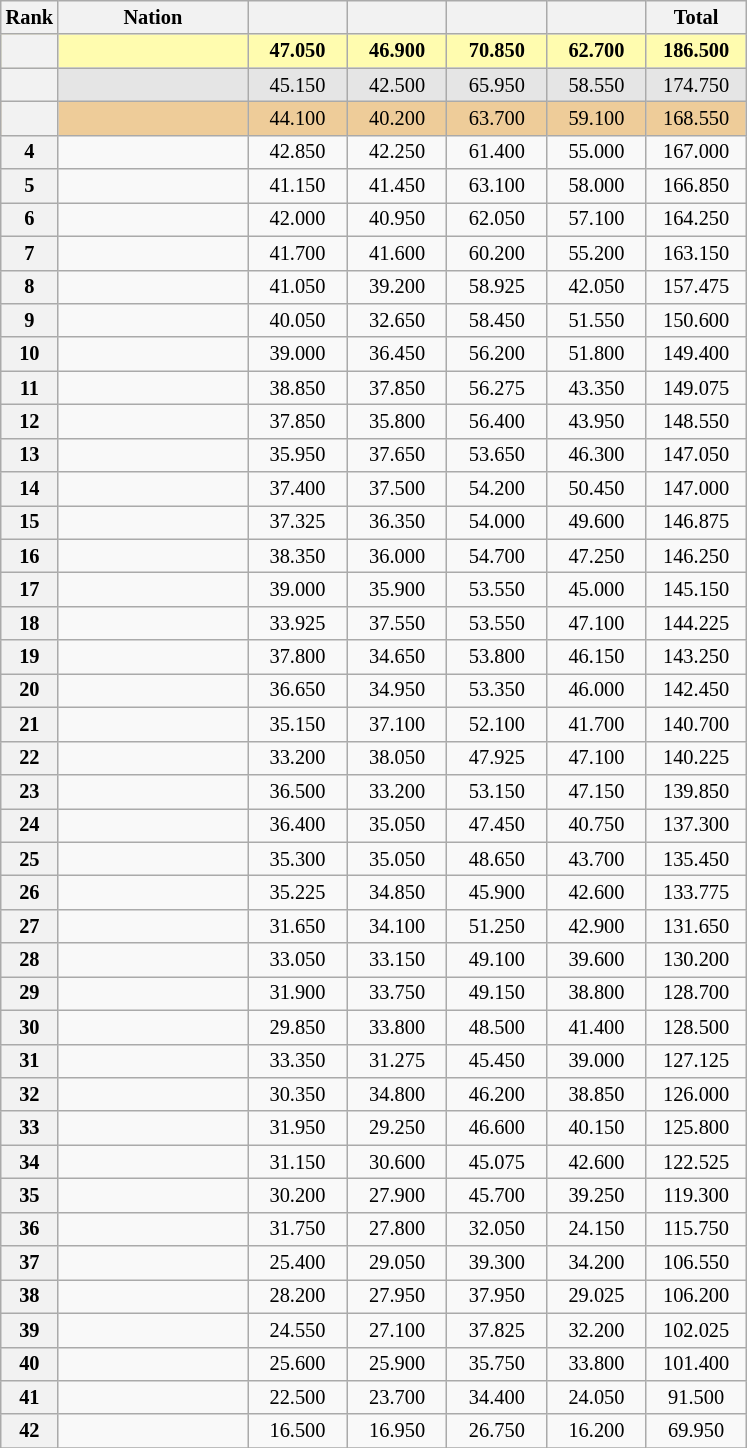<table class="wikitable sortable" style="text-align:center; font-size:85%">
<tr>
<th scope="col" style="width:20px;">Rank</th>
<th ! scope="col" style="width:120px;">Nation</th>
<th ! scope="col" style="width:60px;"></th>
<th ! scope="col" style="width:60px;"></th>
<th ! scope="col" style="width:60px;"></th>
<th ! scope="col" style="width:60px;"></th>
<th ! scope="col" style="width:60px;">Total</th>
</tr>
<tr bgcolor=fffcaf>
<th scope=row></th>
<td style="text-align:left;"></td>
<td><strong>47.050</strong></td>
<td><strong>46.900</strong></td>
<td><strong>70.850</strong></td>
<td><strong>62.700</strong></td>
<td><strong>186.500</strong></td>
</tr>
<tr bgcolor=e5e5e5>
<th scope=row></th>
<td style="text-align:left;"></td>
<td>45.150</td>
<td>42.500</td>
<td>65.950</td>
<td>58.550</td>
<td>174.750</td>
</tr>
<tr bgcolor=eecc99>
<th scope=row></th>
<td style="text-align:left;"></td>
<td>44.100</td>
<td>40.200</td>
<td>63.700</td>
<td>59.100</td>
<td>168.550</td>
</tr>
<tr>
<th scope=row>4</th>
<td style="text-align:left;"></td>
<td>42.850</td>
<td>42.250</td>
<td>61.400</td>
<td>55.000</td>
<td>167.000</td>
</tr>
<tr>
<th scope=row>5</th>
<td style="text-align:left;"></td>
<td>41.150</td>
<td>41.450</td>
<td>63.100</td>
<td>58.000</td>
<td>166.850</td>
</tr>
<tr>
<th scope=row>6</th>
<td style="text-align:left;"></td>
<td>42.000</td>
<td>40.950</td>
<td>62.050</td>
<td>57.100</td>
<td>164.250</td>
</tr>
<tr>
<th scope=row>7</th>
<td style="text-align:left;"></td>
<td>41.700</td>
<td>41.600</td>
<td>60.200</td>
<td>55.200</td>
<td>163.150</td>
</tr>
<tr>
<th scope=row>8</th>
<td style="text-align:left;"></td>
<td>41.050</td>
<td>39.200</td>
<td>58.925</td>
<td>42.050</td>
<td>157.475</td>
</tr>
<tr>
<th scope=row>9</th>
<td style="text-align:left;"></td>
<td>40.050</td>
<td>32.650</td>
<td>58.450</td>
<td>51.550</td>
<td>150.600</td>
</tr>
<tr>
<th scope=row>10</th>
<td style="text-align:left;"></td>
<td>39.000</td>
<td>36.450</td>
<td>56.200</td>
<td>51.800</td>
<td>149.400</td>
</tr>
<tr>
<th scope=row>11</th>
<td style="text-align:left;"></td>
<td>38.850</td>
<td>37.850</td>
<td>56.275</td>
<td>43.350</td>
<td>149.075</td>
</tr>
<tr>
<th scope=row>12</th>
<td style="text-align:left;"></td>
<td>37.850</td>
<td>35.800</td>
<td>56.400</td>
<td>43.950</td>
<td>148.550</td>
</tr>
<tr>
<th scope=row>13</th>
<td style="text-align:left;"></td>
<td>35.950</td>
<td>37.650</td>
<td>53.650</td>
<td>46.300</td>
<td>147.050</td>
</tr>
<tr>
<th scope=row>14</th>
<td style="text-align:left;"></td>
<td>37.400</td>
<td>37.500</td>
<td>54.200</td>
<td>50.450</td>
<td>147.000</td>
</tr>
<tr>
<th scope=row>15</th>
<td style="text-align:left;"></td>
<td>37.325</td>
<td>36.350</td>
<td>54.000</td>
<td>49.600</td>
<td>146.875</td>
</tr>
<tr>
<th scope=row>16</th>
<td style="text-align:left;"></td>
<td>38.350</td>
<td>36.000</td>
<td>54.700</td>
<td>47.250</td>
<td>146.250</td>
</tr>
<tr>
<th scope=row>17</th>
<td style="text-align:left;"></td>
<td>39.000</td>
<td>35.900</td>
<td>53.550</td>
<td>45.000</td>
<td>145.150</td>
</tr>
<tr>
<th scope=row>18</th>
<td style="text-align:left;"></td>
<td>33.925</td>
<td>37.550</td>
<td>53.550</td>
<td>47.100</td>
<td>144.225</td>
</tr>
<tr>
<th scope=row>19</th>
<td style="text-align:left;"></td>
<td>37.800</td>
<td>34.650</td>
<td>53.800</td>
<td>46.150</td>
<td>143.250</td>
</tr>
<tr>
<th scope=row>20</th>
<td style="text-align:left;"></td>
<td>36.650</td>
<td>34.950</td>
<td>53.350</td>
<td>46.000</td>
<td>142.450</td>
</tr>
<tr>
<th scope=row>21</th>
<td style="text-align:left;"></td>
<td>35.150</td>
<td>37.100</td>
<td>52.100</td>
<td>41.700</td>
<td>140.700</td>
</tr>
<tr>
<th scope=row>22</th>
<td style="text-align:left;"></td>
<td>33.200</td>
<td>38.050</td>
<td>47.925</td>
<td>47.100</td>
<td>140.225</td>
</tr>
<tr>
<th scope=row>23</th>
<td style="text-align:left;"></td>
<td>36.500</td>
<td>33.200</td>
<td>53.150</td>
<td>47.150</td>
<td>139.850</td>
</tr>
<tr>
<th scope=row>24</th>
<td style="text-align:left;"></td>
<td>36.400</td>
<td>35.050</td>
<td>47.450</td>
<td>40.750</td>
<td>137.300</td>
</tr>
<tr>
<th scope=row>25</th>
<td style="text-align:left;"></td>
<td>35.300</td>
<td>35.050</td>
<td>48.650</td>
<td>43.700</td>
<td>135.450</td>
</tr>
<tr>
<th scope=row>26</th>
<td style="text-align:left;"></td>
<td>35.225</td>
<td>34.850</td>
<td>45.900</td>
<td>42.600</td>
<td>133.775</td>
</tr>
<tr>
<th scope=row>27</th>
<td style="text-align:left;"></td>
<td>31.650</td>
<td>34.100</td>
<td>51.250</td>
<td>42.900</td>
<td>131.650</td>
</tr>
<tr>
<th scope=row>28</th>
<td style="text-align:left;"></td>
<td>33.050</td>
<td>33.150</td>
<td>49.100</td>
<td>39.600</td>
<td>130.200</td>
</tr>
<tr>
<th scope=row>29</th>
<td style="text-align:left;"></td>
<td>31.900</td>
<td>33.750</td>
<td>49.150</td>
<td>38.800</td>
<td>128.700</td>
</tr>
<tr>
<th scope=row>30</th>
<td style="text-align:left;"></td>
<td>29.850</td>
<td>33.800</td>
<td>48.500</td>
<td>41.400</td>
<td>128.500</td>
</tr>
<tr>
<th scope=row>31</th>
<td style="text-align:left;"></td>
<td>33.350</td>
<td>31.275</td>
<td>45.450</td>
<td>39.000</td>
<td>127.125</td>
</tr>
<tr>
<th scope=row>32</th>
<td style="text-align:left;"></td>
<td>30.350</td>
<td>34.800</td>
<td>46.200</td>
<td>38.850</td>
<td>126.000</td>
</tr>
<tr>
<th scope=row>33</th>
<td style="text-align:left;"></td>
<td>31.950</td>
<td>29.250</td>
<td>46.600</td>
<td>40.150</td>
<td>125.800</td>
</tr>
<tr>
<th scope=row>34</th>
<td style="text-align:left;"></td>
<td>31.150</td>
<td>30.600</td>
<td>45.075</td>
<td>42.600</td>
<td>122.525</td>
</tr>
<tr>
<th scope=row>35</th>
<td style="text-align:left;"></td>
<td>30.200</td>
<td>27.900</td>
<td>45.700</td>
<td>39.250</td>
<td>119.300</td>
</tr>
<tr>
<th scope=row>36</th>
<td style="text-align:left;"></td>
<td>31.750</td>
<td>27.800</td>
<td>32.050</td>
<td>24.150</td>
<td>115.750</td>
</tr>
<tr>
<th scope=row>37</th>
<td style="text-align:left;"></td>
<td>25.400</td>
<td>29.050</td>
<td>39.300</td>
<td>34.200</td>
<td>106.550</td>
</tr>
<tr>
<th scope=row>38</th>
<td style="text-align:left;"></td>
<td>28.200</td>
<td>27.950</td>
<td>37.950</td>
<td>29.025</td>
<td>106.200</td>
</tr>
<tr>
<th scope=row>39</th>
<td style="text-align:left;"></td>
<td>24.550</td>
<td>27.100</td>
<td>37.825</td>
<td>32.200</td>
<td>102.025</td>
</tr>
<tr>
<th scope=row>40</th>
<td style="text-align:left;"></td>
<td>25.600</td>
<td>25.900</td>
<td>35.750</td>
<td>33.800</td>
<td>101.400</td>
</tr>
<tr>
<th scope=row>41</th>
<td style="text-align:left;"></td>
<td>22.500</td>
<td>23.700</td>
<td>34.400</td>
<td>24.050</td>
<td>91.500</td>
</tr>
<tr>
<th scope=row>42</th>
<td style="text-align:left;"></td>
<td>16.500</td>
<td>16.950</td>
<td>26.750</td>
<td>16.200</td>
<td>69.950</td>
</tr>
<tr>
</tr>
</table>
